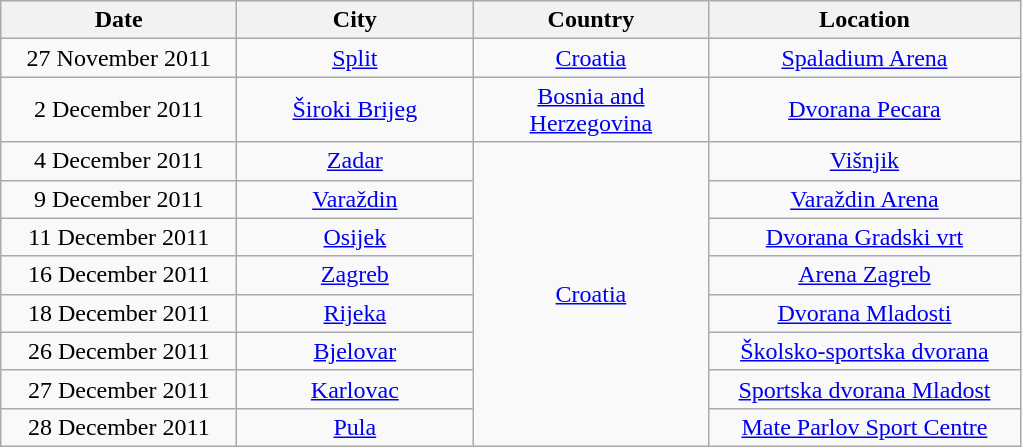<table class="wikitable" style="text-align:center;">
<tr>
<th width="150" rowspan="1">Date</th>
<th width="150" rowspan="1">City</th>
<th width="150" rowspan="1">Country</th>
<th width="200" rowspan="1">Location</th>
</tr>
<tr>
<td>27 November 2011</td>
<td><a href='#'>Split</a></td>
<td rowspan=1><a href='#'>Croatia</a></td>
<td><a href='#'>Spaladium Arena</a></td>
</tr>
<tr>
<td>2 December 2011</td>
<td><a href='#'>Široki Brijeg</a></td>
<td rowspan=1><a href='#'>Bosnia and Herzegovina</a></td>
<td><a href='#'>Dvorana Pecara</a></td>
</tr>
<tr>
<td>4 December 2011</td>
<td><a href='#'>Zadar</a></td>
<td rowspan=8><a href='#'>Croatia</a></td>
<td><a href='#'>Višnjik</a></td>
</tr>
<tr>
<td>9 December 2011</td>
<td><a href='#'>Varaždin</a></td>
<td><a href='#'>Varaždin Arena</a></td>
</tr>
<tr>
<td>11 December 2011</td>
<td><a href='#'>Osijek</a></td>
<td><a href='#'>Dvorana Gradski vrt</a></td>
</tr>
<tr>
<td>16 December 2011</td>
<td><a href='#'>Zagreb</a></td>
<td><a href='#'>Arena Zagreb</a></td>
</tr>
<tr>
<td>18 December 2011</td>
<td><a href='#'>Rijeka</a></td>
<td><a href='#'>Dvorana Mladosti</a></td>
</tr>
<tr>
<td>26 December 2011</td>
<td><a href='#'>Bjelovar</a></td>
<td><a href='#'>Školsko-sportska dvorana</a></td>
</tr>
<tr>
<td>27 December 2011</td>
<td><a href='#'>Karlovac</a></td>
<td><a href='#'>Sportska dvorana Mladost</a></td>
</tr>
<tr>
<td>28 December 2011</td>
<td><a href='#'>Pula</a></td>
<td><a href='#'>Mate Parlov Sport Centre</a></td>
</tr>
</table>
